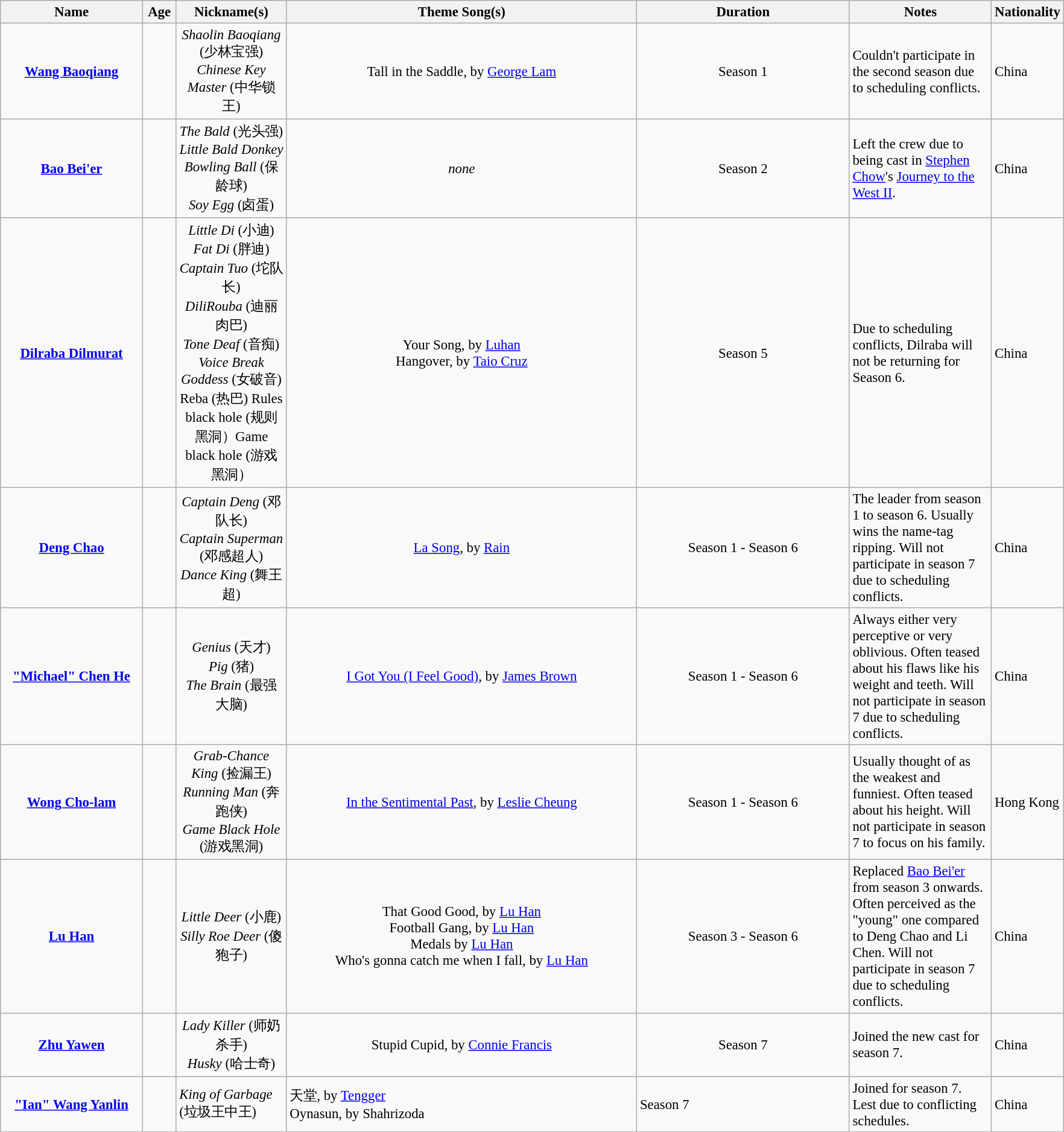<table class="wikitable" style="font-size:95%">
<tr>
<th style="width:150px; text-align:center;">Name</th>
<th style="width:30px; text-align:center;">Age</th>
<th style="width:115px; text-align:center;">Nickname(s)</th>
<th style="width:380px; text-align:center;">Theme Song(s)</th>
<th style="width:20%; text-align:center;">Duration</th>
<th style="width:150px; text-align:center;">Notes</th>
<th style="width:40px; text-align:center;">Nationality</th>
</tr>
<tr>
<td style="text-align:center;"><strong><a href='#'>Wang Baoqiang</a></strong></td>
<td style="text-align:center;"></td>
<td style="text-align:center;"><em>Shaolin Baoqiang</em> (少林宝强)<br><em>Chinese Key Master</em> (中华锁王)</td>
<td style="text-align:center;">Tall in the Saddle, by <a href='#'>George Lam</a></td>
<td style="text-align:center;">Season 1</td>
<td>Couldn't participate in the second season due to scheduling conflicts.</td>
<td>China</td>
</tr>
<tr>
<td style="text-align:center;"><strong><a href='#'>Bao Bei'er</a></strong></td>
<td style="text-align:center;"></td>
<td style="text-align:center;"><em>The Bald</em> (光头强)<br><em>Little Bald Donkey</em><br><em>Bowling Ball</em> (保龄球)<br><em>Soy Egg</em> (卤蛋)</td>
<td style="text-align:center;"><em>none</em></td>
<td style="text-align:center;">Season 2</td>
<td>Left the crew due to being cast in <a href='#'>Stephen Chow</a>'s <a href='#'>Journey to the West II</a>.</td>
<td>China</td>
</tr>
<tr>
<td style="text-align:center;"><strong><a href='#'>Dilraba Dilmurat</a></strong></td>
<td style="text-align:center;"></td>
<td style="text-align:center;"><em>Little Di</em> (小迪)<br><em>Fat Di</em> (胖迪)<br><em>Captain Tuo</em> (坨队长)<br><em>DiliRouba</em> (迪丽肉巴)<br><em>Tone Deaf</em> (音痴)<br><em>Voice Break Goddess</em> (女破音) Reba (热巴) Rules black hole (规则黑洞）Game black hole (游戏黑洞）</td>
<td style="text-align:center;">Your Song, by <a href='#'>Luhan</a><br>Hangover, by <a href='#'>Taio Cruz</a></td>
<td style="text-align:center;">Season 5</td>
<td>Due to scheduling conflicts, Dilraba will not be returning for Season 6.</td>
<td>China</td>
</tr>
<tr>
<td style="text-align:center;"><strong><a href='#'>Deng Chao</a></strong></td>
<td style="text-align:center;"></td>
<td style="text-align:center;"><em>Captain Deng</em> (邓队长)<br><em>Captain Superman</em> (邓感超人)<br><em>Dance King</em> (舞王超)</td>
<td style="text-align:center;"><a href='#'>La Song</a>, by <a href='#'>Rain</a></td>
<td style="text-align:center;">Season 1 - Season 6</td>
<td>The leader from season 1 to season 6. Usually wins the name-tag ripping. Will not participate in season 7 due to scheduling conflicts.</td>
<td>China</td>
</tr>
<tr>
<td style="text-align:center;"><strong><a href='#'>"Michael" Chen He</a></strong></td>
<td style="text-align:center;"></td>
<td style="text-align:center;"><em>Genius</em> (天才)<br><em>Pig</em> (猪)<br><em>The Brain</em> (最强大脑)</td>
<td style="text-align:center;"><a href='#'>I Got You (I Feel Good)</a>, by <a href='#'>James Brown</a></td>
<td style="text-align:center;">Season 1 - Season 6</td>
<td>Always either very perceptive or very oblivious. Often teased about his flaws like his weight and teeth. Will not participate in season 7 due to scheduling conflicts.</td>
<td>China</td>
</tr>
<tr>
<td style="text-align:center;"><strong><a href='#'>Wong Cho-lam</a></strong></td>
<td style="text-align:center;"></td>
<td style="text-align:center;"><em>Grab-Chance King</em> (捡漏王)<br><em>Running Man</em> (奔跑侠)<br><em>Game Black Hole</em> (游戏黑洞)</td>
<td style="text-align:center;"><a href='#'>In the Sentimental Past</a>, by <a href='#'>Leslie Cheung</a></td>
<td style="text-align:center;">Season 1 - Season 6</td>
<td>Usually thought of as the weakest and funniest. Often teased about his height. Will not participate in season 7 to focus on his family.</td>
<td>Hong Kong</td>
</tr>
<tr>
<td style="text-align:center;"><strong><a href='#'>Lu Han</a></strong></td>
<td style="text-align:center;"></td>
<td style="text-align:center;"><em>Little Deer</em> (小鹿)<br><em>Silly Roe Deer</em> (傻狍子)</td>
<td style="text-align:center;">That Good Good, by <a href='#'>Lu Han</a><br>Football Gang, by <a href='#'>Lu Han</a><br>Medals by <a href='#'>Lu Han</a><br>Who's gonna catch me when I fall, by <a href='#'>Lu Han</a></td>
<td style="text-align:center;">Season 3 - Season 6</td>
<td>Replaced <a href='#'>Bao Bei'er</a> from season 3 onwards. Often perceived as the "young" one compared to Deng Chao and Li Chen. Will not participate in season 7 due to scheduling conflicts.</td>
<td>China</td>
</tr>
<tr>
<td style="text-align:center;"><strong><a href='#'>Zhu Yawen</a></strong></td>
<td style="text-align:center;"><br></td>
<td style="text-align:center;"><em>Lady Killer</em> (师奶杀手)<br> <em>Husky</em> (哈士奇)</td>
<td style="text-align:center;">Stupid Cupid, by <a href='#'>Connie Francis</a></td>
<td style="text-align:center;">Season 7</td>
<td>Joined the new cast for season 7.</td>
<td>China</td>
</tr>
<tr>
<td style="text-align:center;"><strong><a href='#'>"Ian" Wang Yanlin</a></strong></td>
<td></td>
<td><em>King of Garbage</em> (垃圾王中王)</td>
<td>天堂, by <a href='#'>Tengger</a><br>Oynasun, by Shahrizoda</td>
<td>Season 7</td>
<td>Joined for season 7. Lest due to conflicting schedules.</td>
<td>China</td>
</tr>
</table>
